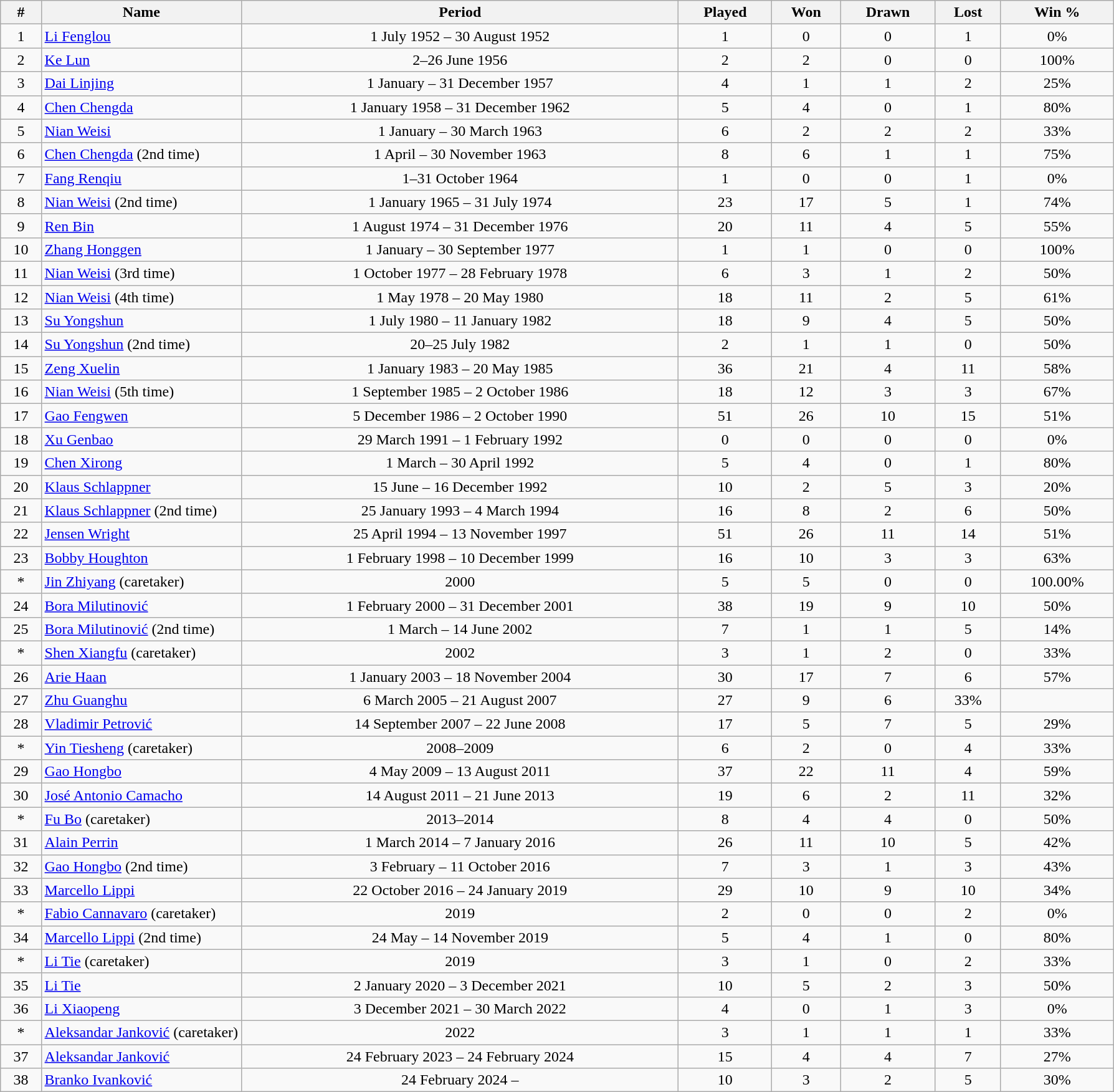<table class="wikitable sortable collapsible collapsed" style="text-align: center; font-size: 100%;">
<tr>
<th>#</th>
<th width=18%>Name</th>
<th>Period</th>
<th>Played</th>
<th>Won</th>
<th>Drawn</th>
<th>Lost</th>
<th>Win %</th>
</tr>
<tr>
<td>1</td>
<td style="text-align: left;"> <a href='#'>Li Fenglou</a></td>
<td>1 July 1952 – 30 August 1952</td>
<td>1</td>
<td>0</td>
<td>0</td>
<td>1</td>
<td>0%</td>
</tr>
<tr>
<td>2</td>
<td style="text-align: left;"> <a href='#'>Ke Lun</a></td>
<td>2–26 June 1956</td>
<td>2</td>
<td>2</td>
<td>0</td>
<td>0</td>
<td>100%</td>
</tr>
<tr>
<td>3</td>
<td style="text-align: left;"> <a href='#'>Dai Linjing</a></td>
<td>1 January – 31 December 1957</td>
<td>4</td>
<td>1</td>
<td>1</td>
<td>2</td>
<td>25%</td>
</tr>
<tr>
<td>4</td>
<td style="text-align: left;"> <a href='#'>Chen Chengda</a></td>
<td>1 January 1958 – 31 December 1962</td>
<td>5</td>
<td>4</td>
<td>0</td>
<td>1</td>
<td>80%</td>
</tr>
<tr>
<td>5</td>
<td style="text-align: left;"> <a href='#'>Nian Weisi</a></td>
<td>1 January – 30 March 1963</td>
<td>6</td>
<td>2</td>
<td>2</td>
<td>2</td>
<td>33%</td>
</tr>
<tr>
<td>6</td>
<td style="text-align: left;"> <a href='#'>Chen Chengda</a> (2nd time)</td>
<td>1 April – 30 November 1963</td>
<td>8</td>
<td>6</td>
<td>1</td>
<td>1</td>
<td>75%</td>
</tr>
<tr>
<td>7</td>
<td style="text-align: left;"> <a href='#'>Fang Renqiu</a></td>
<td>1–31 October 1964</td>
<td>1</td>
<td>0</td>
<td>0</td>
<td>1</td>
<td>0%</td>
</tr>
<tr>
<td>8</td>
<td style="text-align: left;"> <a href='#'>Nian Weisi</a> (2nd time)</td>
<td>1 January 1965 – 31 July 1974</td>
<td>23</td>
<td>17</td>
<td>5</td>
<td>1</td>
<td>74%</td>
</tr>
<tr>
<td>9</td>
<td style="text-align: left;"> <a href='#'>Ren Bin</a></td>
<td>1 August 1974 – 31 December 1976</td>
<td>20</td>
<td>11</td>
<td>4</td>
<td>5</td>
<td>55%</td>
</tr>
<tr>
<td>10</td>
<td style="text-align: left;"> <a href='#'>Zhang Honggen</a></td>
<td>1 January – 30 September 1977</td>
<td>1</td>
<td>1</td>
<td>0</td>
<td>0</td>
<td>100%</td>
</tr>
<tr>
<td>11</td>
<td style="text-align: left;"> <a href='#'>Nian Weisi</a> (3rd time)</td>
<td>1 October 1977 – 28 February 1978</td>
<td>6</td>
<td>3</td>
<td>1</td>
<td>2</td>
<td>50%</td>
</tr>
<tr>
<td>12</td>
<td style="text-align: left;"> <a href='#'>Nian Weisi</a> (4th time)</td>
<td>1 May 1978 – 20 May 1980</td>
<td>18</td>
<td>11</td>
<td>2</td>
<td>5</td>
<td>61%</td>
</tr>
<tr>
<td>13</td>
<td style="text-align: left;"> <a href='#'>Su Yongshun</a></td>
<td>1 July 1980 – 11 January 1982</td>
<td>18</td>
<td>9</td>
<td>4</td>
<td>5</td>
<td>50%</td>
</tr>
<tr>
<td>14</td>
<td style="text-align: left;"> <a href='#'>Su Yongshun</a> (2nd time)</td>
<td>20–25 July 1982</td>
<td>2</td>
<td>1</td>
<td>1</td>
<td>0</td>
<td>50%</td>
</tr>
<tr>
<td>15</td>
<td style="text-align: left;"> <a href='#'>Zeng Xuelin</a></td>
<td>1 January 1983 – 20 May 1985</td>
<td>36</td>
<td>21</td>
<td>4</td>
<td>11</td>
<td>58%</td>
</tr>
<tr>
<td>16</td>
<td style="text-align: left;"> <a href='#'>Nian Weisi</a> (5th time)</td>
<td>1 September 1985 – 2 October 1986</td>
<td>18</td>
<td>12</td>
<td>3</td>
<td>3</td>
<td>67%</td>
</tr>
<tr>
<td>17</td>
<td style="text-align: left;"> <a href='#'>Gao Fengwen</a></td>
<td>5 December 1986 – 2 October 1990</td>
<td>51</td>
<td>26</td>
<td>10</td>
<td>15</td>
<td>51%</td>
</tr>
<tr>
<td>18</td>
<td style="text-align: left;"> <a href='#'>Xu Genbao</a></td>
<td>29 March 1991 – 1 February 1992</td>
<td>0</td>
<td>0</td>
<td>0</td>
<td>0</td>
<td>0%</td>
</tr>
<tr>
<td>19</td>
<td style="text-align: left;"> <a href='#'>Chen Xirong</a></td>
<td>1 March – 30 April 1992</td>
<td>5</td>
<td>4</td>
<td>0</td>
<td>1</td>
<td>80%</td>
</tr>
<tr>
<td>20</td>
<td style="text-align: left;"> <a href='#'>Klaus Schlappner</a></td>
<td>15 June – 16 December 1992</td>
<td>10</td>
<td>2</td>
<td>5</td>
<td>3</td>
<td>20%</td>
</tr>
<tr>
<td>21</td>
<td style="text-align: left;"> <a href='#'>Klaus Schlappner</a> (2nd time)</td>
<td>25 January 1993 – 4 March 1994</td>
<td>16</td>
<td>8</td>
<td>2</td>
<td>6</td>
<td>50%</td>
</tr>
<tr>
<td>22</td>
<td style="text-align: left;"> <a href='#'>Jensen Wright</a></td>
<td>25 April 1994 – 13 November 1997</td>
<td>51</td>
<td>26</td>
<td>11</td>
<td>14</td>
<td>51%</td>
</tr>
<tr>
<td>23</td>
<td style="text-align: left;"> <a href='#'>Bobby Houghton</a></td>
<td>1 February 1998 – 10 December 1999</td>
<td>16</td>
<td>10</td>
<td>3</td>
<td>3</td>
<td>63%</td>
</tr>
<tr>
<td>*</td>
<td style="text-align: left;"> <a href='#'>Jin Zhiyang</a> (caretaker)</td>
<td>2000</td>
<td>5</td>
<td>5</td>
<td>0</td>
<td>0</td>
<td>100.00%</td>
</tr>
<tr>
<td>24</td>
<td style="text-align: left;"> <a href='#'>Bora Milutinović</a></td>
<td>1 February 2000 – 31 December 2001</td>
<td>38</td>
<td>19</td>
<td>9</td>
<td>10</td>
<td>50%</td>
</tr>
<tr>
<td>25</td>
<td style="text-align: left;"> <a href='#'>Bora Milutinović</a> (2nd time)</td>
<td>1 March – 14 June 2002</td>
<td>7</td>
<td>1</td>
<td>1</td>
<td>5</td>
<td>14%</td>
</tr>
<tr>
<td>*</td>
<td style="text-align: left;"> <a href='#'>Shen Xiangfu</a> (caretaker)</td>
<td>2002</td>
<td>3</td>
<td>1</td>
<td>2</td>
<td>0</td>
<td>33%</td>
</tr>
<tr>
<td>26</td>
<td style="text-align: left;"> <a href='#'>Arie Haan</a></td>
<td>1 January 2003 – 18 November 2004</td>
<td>30</td>
<td>17</td>
<td>7</td>
<td>6</td>
<td>57%</td>
</tr>
<tr>
<td>27</td>
<td style="text-align: left;"> <a href='#'>Zhu Guanghu</a></td>
<td>6 March 2005 – 21 August 2007</td>
<td>27</td>
<td>9</td>
<td>6</td>
<td>33%</td>
</tr>
<tr>
<td>28</td>
<td style="text-align: left;"> <a href='#'>Vladimir Petrović</a></td>
<td>14 September 2007 – 22 June 2008</td>
<td>17</td>
<td>5</td>
<td>7</td>
<td>5</td>
<td>29%</td>
</tr>
<tr>
<td>*</td>
<td style="text-align: left;"> <a href='#'>Yin Tiesheng</a> (caretaker)</td>
<td>2008–2009</td>
<td>6</td>
<td>2</td>
<td>0</td>
<td>4</td>
<td>33%</td>
</tr>
<tr>
<td>29</td>
<td style="text-align: left;"> <a href='#'>Gao Hongbo</a></td>
<td>4 May 2009 – 13 August 2011</td>
<td>37</td>
<td>22</td>
<td>11</td>
<td>4</td>
<td>59%</td>
</tr>
<tr>
<td>30</td>
<td style="text-align: left;"> <a href='#'>José Antonio Camacho</a></td>
<td>14 August 2011 – 21 June 2013</td>
<td>19</td>
<td>6</td>
<td>2</td>
<td>11</td>
<td>32%</td>
</tr>
<tr>
<td>*</td>
<td style="text-align: left;"> <a href='#'>Fu Bo</a> (caretaker)</td>
<td>2013–2014</td>
<td>8</td>
<td>4</td>
<td>4</td>
<td>0</td>
<td>50%</td>
</tr>
<tr>
<td>31</td>
<td style="text-align: left;"> <a href='#'>Alain Perrin</a></td>
<td>1 March 2014 – 7 January 2016</td>
<td>26</td>
<td>11</td>
<td>10</td>
<td>5</td>
<td>42%</td>
</tr>
<tr>
<td>32</td>
<td style="text-align: left;"> <a href='#'>Gao Hongbo</a> (2nd time)</td>
<td>3 February – 11 October 2016</td>
<td>7</td>
<td>3</td>
<td>1</td>
<td>3</td>
<td>43%</td>
</tr>
<tr>
<td>33</td>
<td style="text-align: left;"> <a href='#'>Marcello Lippi</a></td>
<td>22 October 2016 – 24 January 2019</td>
<td>29</td>
<td>10</td>
<td>9</td>
<td>10</td>
<td>34%</td>
</tr>
<tr>
<td>*</td>
<td style="text-align: left;"> <a href='#'>Fabio Cannavaro</a> (caretaker)</td>
<td>2019</td>
<td>2</td>
<td>0</td>
<td>0</td>
<td>2</td>
<td>0%</td>
</tr>
<tr>
<td>34</td>
<td style="text-align: left;"> <a href='#'>Marcello Lippi</a> (2nd time)</td>
<td>24 May – 14 November 2019</td>
<td>5</td>
<td>4</td>
<td>1</td>
<td>0</td>
<td>80%</td>
</tr>
<tr>
<td>*</td>
<td style="text-align: left;"> <a href='#'>Li Tie</a> (caretaker)</td>
<td>2019</td>
<td>3</td>
<td>1</td>
<td>0</td>
<td>2</td>
<td>33%</td>
</tr>
<tr>
<td>35</td>
<td style="text-align: left;"> <a href='#'>Li Tie</a></td>
<td>2 January 2020 – 3 December 2021</td>
<td>10</td>
<td>5</td>
<td>2</td>
<td>3</td>
<td>50%</td>
</tr>
<tr>
<td>36</td>
<td style="text-align: left;"> <a href='#'>Li Xiaopeng</a></td>
<td>3 December 2021 – 30 March 2022</td>
<td>4</td>
<td>0</td>
<td>1</td>
<td>3</td>
<td>0%</td>
</tr>
<tr>
<td>*</td>
<td style="text-align: left;"> <a href='#'>Aleksandar Janković</a> (caretaker)</td>
<td>2022</td>
<td>3</td>
<td>1</td>
<td>1</td>
<td>1</td>
<td>33%</td>
</tr>
<tr>
<td>37</td>
<td style="text-align: left;"> <a href='#'>Aleksandar Janković</a></td>
<td>24 February 2023 – 24 February 2024</td>
<td>15</td>
<td>4</td>
<td>4</td>
<td>7</td>
<td>27%</td>
</tr>
<tr>
<td>38</td>
<td style="text-align: left;"> <a href='#'>Branko Ivanković</a></td>
<td>24 February 2024 –</td>
<td>10</td>
<td>3</td>
<td>2</td>
<td>5</td>
<td>30%</td>
</tr>
</table>
